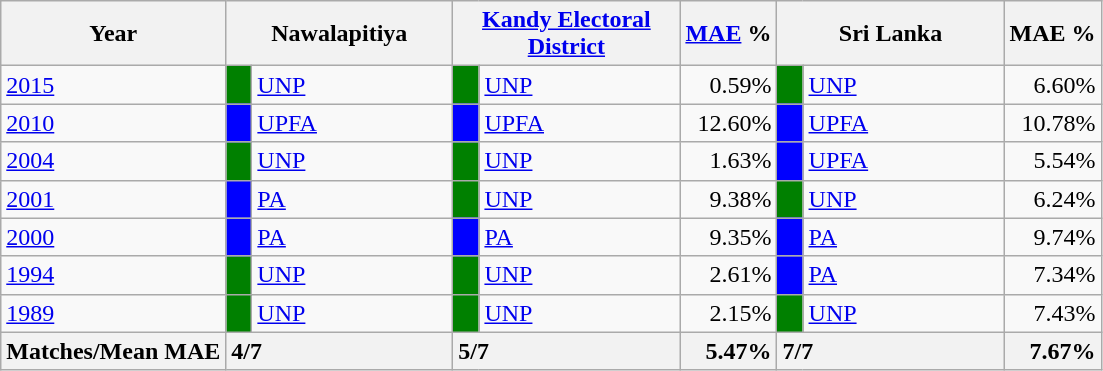<table class="wikitable">
<tr>
<th>Year</th>
<th colspan="2" width="144px">Nawalapitiya</th>
<th colspan="2" width="144px"><a href='#'>Kandy Electoral District</a></th>
<th><a href='#'>MAE</a> %</th>
<th colspan="2" width="144px">Sri Lanka</th>
<th>MAE %</th>
</tr>
<tr>
<td><a href='#'>2015</a></td>
<td style="background-color:green;" width="10px"></td>
<td style="text-align:left;"><a href='#'>UNP</a></td>
<td style="background-color:green;" width="10px"></td>
<td style="text-align:left;"><a href='#'>UNP</a></td>
<td style="text-align:right;">0.59%</td>
<td style="background-color:green;" width="10px"></td>
<td style="text-align:left;"><a href='#'>UNP</a></td>
<td style="text-align:right;">6.60%</td>
</tr>
<tr>
<td><a href='#'>2010</a></td>
<td style="background-color:blue;" width="10px"></td>
<td style="text-align:left;"><a href='#'>UPFA</a></td>
<td style="background-color:blue;" width="10px"></td>
<td style="text-align:left;"><a href='#'>UPFA</a></td>
<td style="text-align:right;">12.60%</td>
<td style="background-color:blue;" width="10px"></td>
<td style="text-align:left;"><a href='#'>UPFA</a></td>
<td style="text-align:right;">10.78%</td>
</tr>
<tr>
<td><a href='#'>2004</a></td>
<td style="background-color:green;" width="10px"></td>
<td style="text-align:left;"><a href='#'>UNP</a></td>
<td style="background-color:green;" width="10px"></td>
<td style="text-align:left;"><a href='#'>UNP</a></td>
<td style="text-align:right;">1.63%</td>
<td style="background-color:blue;" width="10px"></td>
<td style="text-align:left;"><a href='#'>UPFA</a></td>
<td style="text-align:right;">5.54%</td>
</tr>
<tr>
<td><a href='#'>2001</a></td>
<td style="background-color:blue;" width="10px"></td>
<td style="text-align:left;"><a href='#'>PA</a></td>
<td style="background-color:green;" width="10px"></td>
<td style="text-align:left;"><a href='#'>UNP</a></td>
<td style="text-align:right;">9.38%</td>
<td style="background-color:green;" width="10px"></td>
<td style="text-align:left;"><a href='#'>UNP</a></td>
<td style="text-align:right;">6.24%</td>
</tr>
<tr>
<td><a href='#'>2000</a></td>
<td style="background-color:blue;" width="10px"></td>
<td style="text-align:left;"><a href='#'>PA</a></td>
<td style="background-color:blue;" width="10px"></td>
<td style="text-align:left;"><a href='#'>PA</a></td>
<td style="text-align:right;">9.35%</td>
<td style="background-color:blue;" width="10px"></td>
<td style="text-align:left;"><a href='#'>PA</a></td>
<td style="text-align:right;">9.74%</td>
</tr>
<tr>
<td><a href='#'>1994</a></td>
<td style="background-color:green;" width="10px"></td>
<td style="text-align:left;"><a href='#'>UNP</a></td>
<td style="background-color:green;" width="10px"></td>
<td style="text-align:left;"><a href='#'>UNP</a></td>
<td style="text-align:right;">2.61%</td>
<td style="background-color:blue;" width="10px"></td>
<td style="text-align:left;"><a href='#'>PA</a></td>
<td style="text-align:right;">7.34%</td>
</tr>
<tr>
<td><a href='#'>1989</a></td>
<td style="background-color:green;" width="10px"></td>
<td style="text-align:left;"><a href='#'>UNP</a></td>
<td style="background-color:green;" width="10px"></td>
<td style="text-align:left;"><a href='#'>UNP</a></td>
<td style="text-align:right;">2.15%</td>
<td style="background-color:green;" width="10px"></td>
<td style="text-align:left;"><a href='#'>UNP</a></td>
<td style="text-align:right;">7.43%</td>
</tr>
<tr>
<th>Matches/Mean MAE</th>
<th style="text-align:left;"colspan="2" width="144px">4/7</th>
<th style="text-align:left;"colspan="2" width="144px">5/7</th>
<th style="text-align:right;">5.47%</th>
<th style="text-align:left;"colspan="2" width="144px">7/7</th>
<th style="text-align:right;">7.67%</th>
</tr>
</table>
